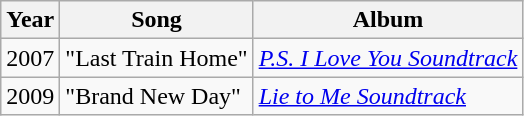<table class="wikitable">
<tr>
<th>Year</th>
<th>Song</th>
<th>Album</th>
</tr>
<tr>
<td rowspan="1">2007</td>
<td>"Last Train Home"</td>
<td><em><a href='#'>P.S. I Love You Soundtrack</a></em></td>
</tr>
<tr>
<td rowspan="1">2009</td>
<td>"Brand New Day"</td>
<td><em><a href='#'>Lie to Me Soundtrack</a></em></td>
</tr>
</table>
